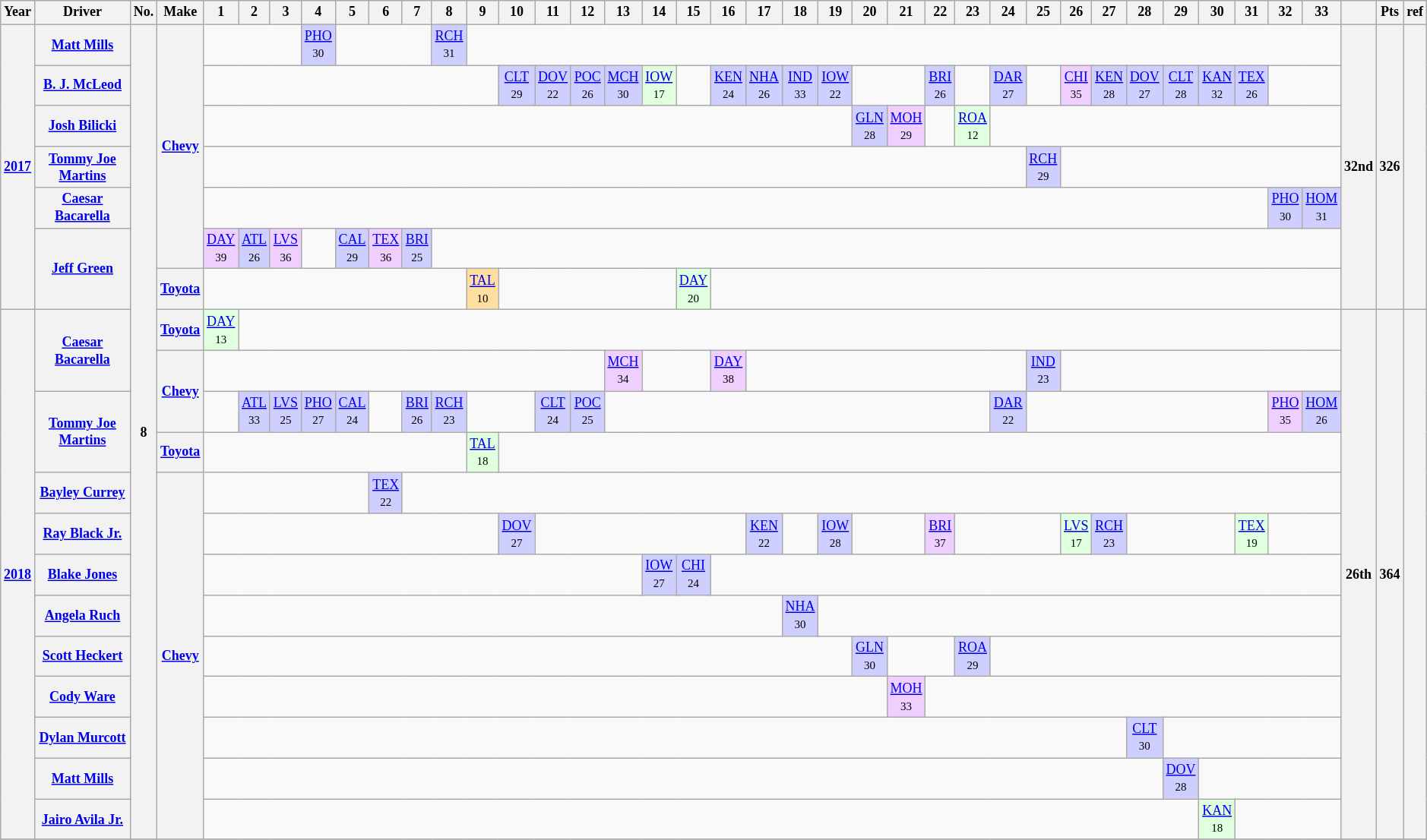<table class="wikitable" style="text-align:center; font-size:75%">
<tr>
<th>Year</th>
<th>Driver</th>
<th>No.</th>
<th>Make</th>
<th>1</th>
<th>2</th>
<th>3</th>
<th>4</th>
<th>5</th>
<th>6</th>
<th>7</th>
<th>8</th>
<th>9</th>
<th>10</th>
<th>11</th>
<th>12</th>
<th>13</th>
<th>14</th>
<th>15</th>
<th>16</th>
<th>17</th>
<th>18</th>
<th>19</th>
<th>20</th>
<th>21</th>
<th>22</th>
<th>23</th>
<th>24</th>
<th>25</th>
<th>26</th>
<th>27</th>
<th>28</th>
<th>29</th>
<th>30</th>
<th>31</th>
<th>32</th>
<th>33</th>
<th></th>
<th>Pts</th>
<th>ref</th>
</tr>
<tr>
<th rowspan=7><a href='#'>2017</a></th>
<th><a href='#'>Matt Mills</a></th>
<th rowspan=20>8</th>
<th rowspan=6><a href='#'>Chevy</a></th>
<td colspan=3></td>
<td style="background:#CFCFFF;"><a href='#'>PHO</a><br><small>30</small></td>
<td colspan=3></td>
<td style="background:#CFCFFF;"><a href='#'>RCH</a><br><small>31</small></td>
<td colspan=25></td>
<th rowspan=7>32nd</th>
<th rowspan=7>326</th>
<th rowspan=7></th>
</tr>
<tr>
<th><a href='#'>B. J. McLeod</a></th>
<td colspan=9></td>
<td style="background:#CFCFFF;"><a href='#'>CLT</a><br><small>29</small></td>
<td style="background:#CFCFFF;"><a href='#'>DOV</a><br><small>22</small></td>
<td style="background:#CFCFFF;"><a href='#'>POC</a><br><small>26</small></td>
<td style="background:#CFCFFF;"><a href='#'>MCH</a><br><small>30</small></td>
<td style="background:#DFFFDF;"><a href='#'>IOW</a><br><small>17</small></td>
<td></td>
<td style="background:#CFCFFF;"><a href='#'>KEN</a><br><small>24</small></td>
<td style="background:#CFCFFF;"><a href='#'>NHA</a><br><small>26</small></td>
<td style="background:#CFCFFF;"><a href='#'>IND</a><br><small>33</small></td>
<td style="background:#CFCFFF;"><a href='#'>IOW</a><br><small>22</small></td>
<td colspan=2></td>
<td style="background:#CFCFFF;"><a href='#'>BRI</a><br><small>26</small></td>
<td></td>
<td style="background:#CFCFFF;"><a href='#'>DAR</a><br><small>27</small></td>
<td></td>
<td style="background:#efcfff;"><a href='#'>CHI</a><br><small>35</small></td>
<td style="background:#CFCFFF;"><a href='#'>KEN</a><br><small>28</small></td>
<td style="background:#CFCFFF;"><a href='#'>DOV</a><br><small>27</small></td>
<td style="background:#CFCFFF;"><a href='#'>CLT</a><br><small>28</small></td>
<td style="background:#CFCFFF;"><a href='#'>KAN</a><br><small>32</small></td>
<td style="background:#CFCFFF;"><a href='#'>TEX</a><br><small>26</small></td>
<td colspan=2></td>
</tr>
<tr>
<th><a href='#'>Josh Bilicki</a></th>
<td colspan=19></td>
<td style="background:#CFCFFF;"><a href='#'>GLN</a><br><small>28</small></td>
<td style="background:#efcfff;"><a href='#'>MOH</a><br><small>29</small></td>
<td></td>
<td style="background:#DFFFDF;"><a href='#'>ROA</a><br><small>12</small></td>
<td colspan=10></td>
</tr>
<tr>
<th><a href='#'>Tommy Joe Martins</a></th>
<td colspan=24></td>
<td style="background:#CFCFFF;"><a href='#'>RCH</a><small><br>29</small></td>
<td colspan=8></td>
</tr>
<tr>
<th><a href='#'>Caesar Bacarella</a></th>
<td colspan=31></td>
<td style="background:#CFCFFF;"><a href='#'>PHO</a><br><small>30</small></td>
<td style="background:#CFCFFF;"><a href='#'>HOM</a><br><small>31</small></td>
</tr>
<tr>
<th rowspan=2><a href='#'>Jeff Green</a></th>
<td style="background:#efcfff;"><a href='#'>DAY</a><br><small>39</small></td>
<td style="background:#CFCFFF;"><a href='#'>ATL</a><br><small>26</small></td>
<td style="background:#efcfff;"><a href='#'>LVS</a><br><small>36</small></td>
<td></td>
<td style="background:#CFCFFF;"><a href='#'>CAL</a><br><small>29</small></td>
<td style="background:#efcfff;"><a href='#'>TEX</a><br><small>36</small></td>
<td style="background:#CFCFFF;"><a href='#'>BRI</a><br><small>25</small></td>
<td colspan=26></td>
</tr>
<tr>
<th><a href='#'>Toyota</a></th>
<td colspan=8></td>
<td style="background:#ffdf9f"><a href='#'>TAL</a><br><small>10</small></td>
<td colspan=5></td>
<td style="background:#DFFFDF;"><a href='#'>DAY</a><br><small>20</small></td>
<td colspan=18></td>
</tr>
<tr>
<th rowspan=13><a href='#'>2018</a></th>
<th rowspan=2><a href='#'>Caesar Bacarella</a></th>
<th><a href='#'>Toyota</a></th>
<td style="background:#DFFFDF;"><a href='#'>DAY</a><br><small>13</small></td>
<td colspan=32></td>
<th rowspan=13>26th</th>
<th rowspan=13>364</th>
<th rowspan=13></th>
</tr>
<tr>
<th rowspan=2><a href='#'>Chevy</a></th>
<td colspan=12></td>
<td style="background:#efcfff;"><a href='#'>MCH</a><br><small>34</small></td>
<td colspan=2></td>
<td style="background:#efcfff;"><a href='#'>DAY</a><br><small>38</small></td>
<td colspan=8></td>
<td style="background:#CFCFFF;"><a href='#'>IND</a><br><small>23</small></td>
<td colspan=8></td>
</tr>
<tr>
<th rowspan=2><a href='#'>Tommy Joe Martins</a></th>
<td></td>
<td style="background:#CFCFFF;"><a href='#'>ATL</a><br><small>33</small></td>
<td style="background:#CFCFFF;"><a href='#'>LVS</a><br><small>25</small></td>
<td style="background:#CFCFFF;"><a href='#'>PHO</a><br><small>27</small></td>
<td style="background:#CFCFFF;"><a href='#'>CAL</a><br><small>24</small></td>
<td></td>
<td style="background:#CFCFFF;"><a href='#'>BRI</a><br><small>26</small></td>
<td style="background:#CFCFFF;"><a href='#'>RCH</a><br><small>23</small></td>
<td colspan=2></td>
<td style="background:#CFCFFF;"><a href='#'>CLT</a><br><small>24</small></td>
<td style="background:#CFCFFF;"><a href='#'>POC</a><br><small>25</small></td>
<td colspan=11></td>
<td style="background:#CFCFFF;"><a href='#'>DAR</a><br><small>22</small></td>
<td Colspan=7></td>
<td style="background:#efcfff;"><a href='#'>PHO</a><br><small>35</small></td>
<td style="background:#CFCFFF;"><a href='#'>HOM</a><br><small>26</small></td>
</tr>
<tr>
<th><a href='#'>Toyota</a></th>
<td colspan=8></td>
<td style="background:#DFFFDF;"><a href='#'>TAL</a><br><small>18</small></td>
<td colspan=24></td>
</tr>
<tr>
<th><a href='#'>Bayley Currey</a></th>
<th rowspan=9><a href='#'>Chevy</a></th>
<td colspan=5></td>
<td style="background:#CFCFFF;"><a href='#'>TEX</a><br><small>22</small></td>
<td colspan=27></td>
</tr>
<tr>
<th><a href='#'>Ray Black Jr.</a></th>
<td Colspan=9></td>
<td style="background:#CFCFFF;"><a href='#'>DOV</a><br><small>27</small></td>
<td colspan=6></td>
<td style="background:#CFCFFF;"><a href='#'>KEN</a><br><small>22</small></td>
<td></td>
<td style="background:#CFCFFF;"><a href='#'>IOW</a><br><small>28</small></td>
<td colspan=2></td>
<td style="background:#efcfff;"><a href='#'>BRI</a><br><small>37</small></td>
<td colspan=3></td>
<td style="background:#DFFFDF;"><a href='#'>LVS</a><br><small>17</small></td>
<td style="background:#CFCFFF;"><a href='#'>RCH</a><br><small>23</small></td>
<td colspan=3></td>
<td style="background:#DFFFDF;"><a href='#'>TEX</a><br><small>19</small></td>
<td colspan=2></td>
</tr>
<tr>
<th><a href='#'>Blake Jones</a></th>
<td colspan=13></td>
<td style="background:#CFCFFF;"><a href='#'>IOW</a><br><small>27</small></td>
<td style="background:#CFCFFF;"><a href='#'>CHI</a><br><small>24</small></td>
<td colspan=18></td>
</tr>
<tr>
<th><a href='#'>Angela Ruch</a></th>
<td colspan=17></td>
<td style="background:#CFCFFF;"><a href='#'>NHA</a><br><small>30</small></td>
<td colspan=15></td>
</tr>
<tr>
<th><a href='#'>Scott Heckert</a></th>
<td colspan=19></td>
<td style="background:#CFCFFF;"><a href='#'>GLN</a><br><small>30</small></td>
<td colspan=2></td>
<td style="background:#CFCFFF;"><a href='#'>ROA</a><br><small>29</small></td>
<td colspan=10></td>
</tr>
<tr>
<th><a href='#'>Cody Ware</a></th>
<td colspan=20></td>
<td style="background:#efcfff;"><a href='#'>MOH</a><br><small>33</small></td>
<td colspan=12></td>
</tr>
<tr>
<th><a href='#'>Dylan Murcott</a></th>
<td colspan=27></td>
<td style="background:#CFCFFF;"><a href='#'>CLT</a><br><small>30</small></td>
<td colspan=5></td>
</tr>
<tr>
<th><a href='#'>Matt Mills</a></th>
<td colspan=28></td>
<td style="background:#CFCFFF;"><a href='#'>DOV</a><br><small>28</small></td>
<td colspan=4></td>
</tr>
<tr>
<th><a href='#'>Jairo Avila Jr.</a></th>
<td colspan=29></td>
<td style="background:#DFFFDF;"><a href='#'>KAN</a><br><small>18</small></td>
<td colspan=3></td>
</tr>
<tr>
</tr>
</table>
